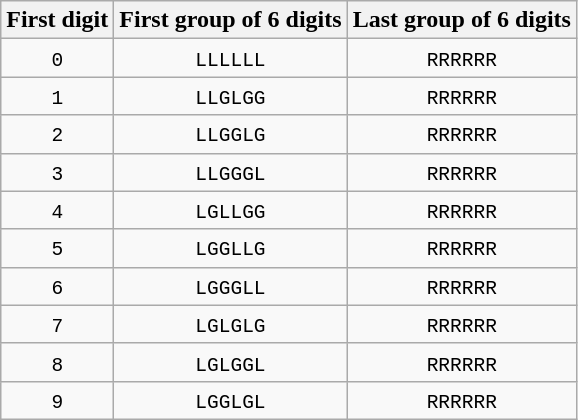<table class="wikitable" style="text-align:center">
<tr>
<th>First digit</th>
<th>First group of 6 digits</th>
<th>Last group of 6 digits</th>
</tr>
<tr>
<td><code>0</code></td>
<td><code>LLLLLL</code></td>
<td><code>RRRRRR</code></td>
</tr>
<tr>
<td><code>1</code></td>
<td><code>LLGLGG</code></td>
<td><code>RRRRRR</code></td>
</tr>
<tr>
<td><code>2</code></td>
<td><code>LLGGLG</code></td>
<td><code>RRRRRR</code></td>
</tr>
<tr>
<td><code>3</code></td>
<td><code>LLGGGL</code></td>
<td><code>RRRRRR</code></td>
</tr>
<tr>
<td><code>4</code></td>
<td><code>LGLLGG</code></td>
<td><code>RRRRRR</code></td>
</tr>
<tr>
<td><code>5</code></td>
<td><code>LGGLLG</code></td>
<td><code>RRRRRR</code></td>
</tr>
<tr>
<td><code>6</code></td>
<td><code>LGGGLL</code></td>
<td><code>RRRRRR</code></td>
</tr>
<tr>
<td><code>7</code></td>
<td><code>LGLGLG</code></td>
<td><code>RRRRRR</code></td>
</tr>
<tr>
<td><code>8</code></td>
<td><code>LGLGGL</code></td>
<td><code>RRRRRR</code></td>
</tr>
<tr>
<td><code>9</code></td>
<td><code>LGGLGL</code></td>
<td><code>RRRRRR</code></td>
</tr>
</table>
